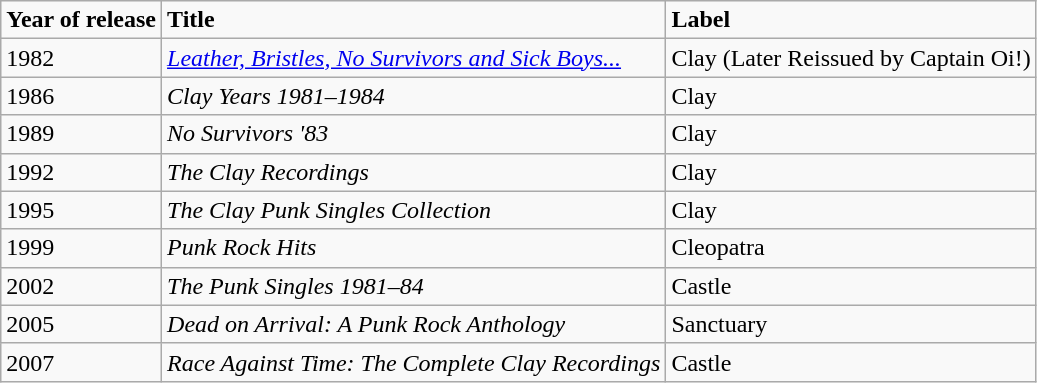<table class="wikitable">
<tr>
<td><strong>Year of release</strong></td>
<td><strong>Title</strong></td>
<td><strong>Label</strong></td>
</tr>
<tr>
<td>1982</td>
<td><em><a href='#'>Leather, Bristles, No Survivors and Sick Boys...</a></em></td>
<td>Clay (Later Reissued by Captain Oi!)</td>
</tr>
<tr>
<td>1986</td>
<td><em>Clay Years 1981–1984</em></td>
<td>Clay</td>
</tr>
<tr>
<td>1989</td>
<td><em>No Survivors '83</em></td>
<td>Clay</td>
</tr>
<tr>
<td>1992</td>
<td><em>The Clay Recordings</em></td>
<td>Clay</td>
</tr>
<tr>
<td>1995</td>
<td><em>The Clay Punk Singles Collection</em></td>
<td>Clay</td>
</tr>
<tr>
<td>1999</td>
<td><em>Punk Rock Hits</em></td>
<td>Cleopatra</td>
</tr>
<tr>
<td>2002</td>
<td><em>The Punk Singles 1981–84</em></td>
<td>Castle</td>
</tr>
<tr>
<td>2005</td>
<td><em>Dead on Arrival: A Punk Rock Anthology</em></td>
<td>Sanctuary</td>
</tr>
<tr>
<td>2007</td>
<td><em>Race Against Time: The Complete Clay Recordings</em></td>
<td>Castle</td>
</tr>
</table>
